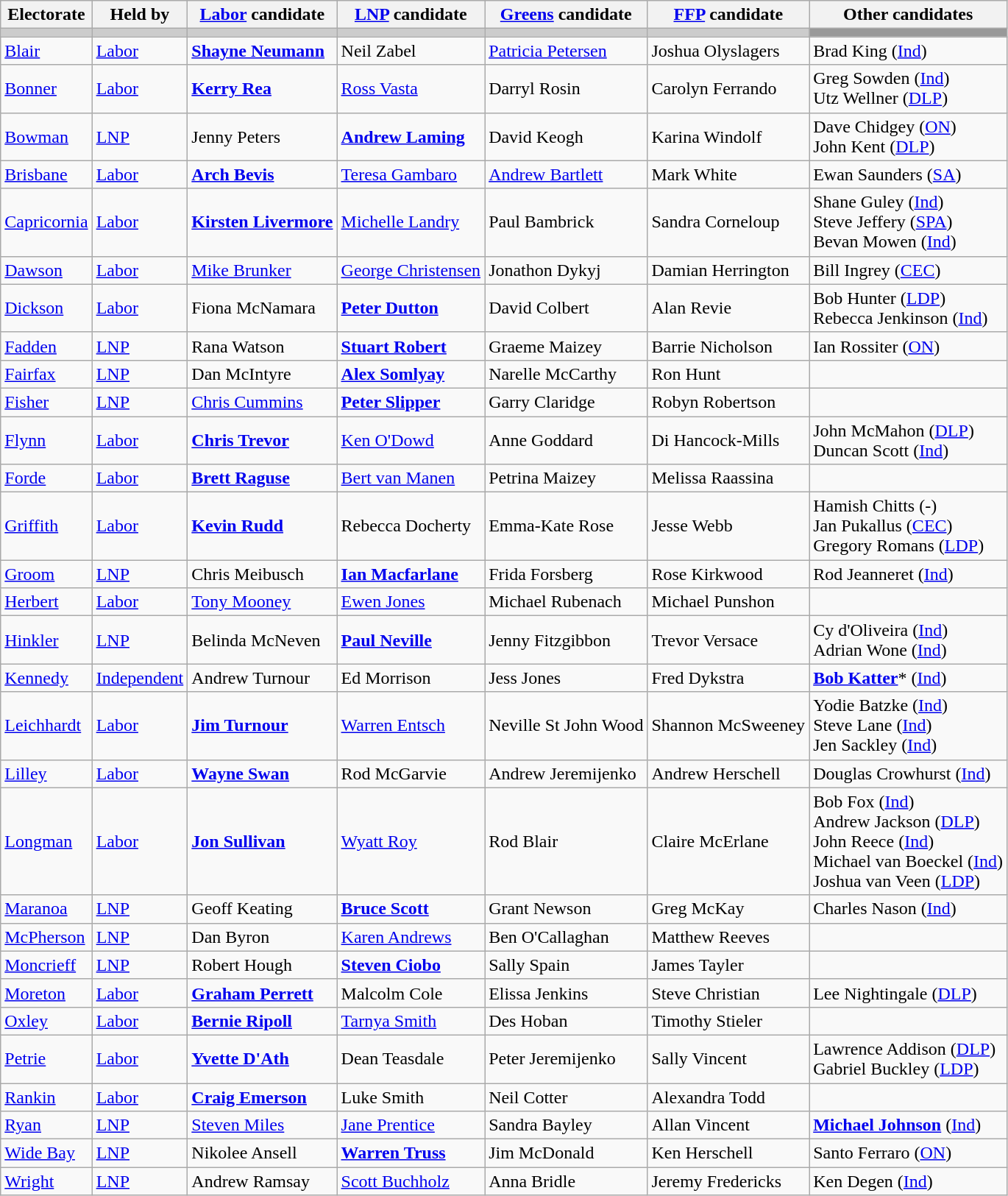<table class="wikitable">
<tr>
<th>Electorate</th>
<th>Held by</th>
<th><a href='#'>Labor</a> candidate</th>
<th><a href='#'>LNP</a> candidate</th>
<th><a href='#'>Greens</a> candidate</th>
<th><a href='#'>FFP</a> candidate</th>
<th>Other candidates</th>
</tr>
<tr style="background:#ccc;">
<td></td>
<td></td>
<td></td>
<td></td>
<td></td>
<td></td>
<td style="background:#999;"></td>
</tr>
<tr>
<td><a href='#'>Blair</a></td>
<td><a href='#'>Labor</a></td>
<td><strong><a href='#'>Shayne Neumann</a></strong></td>
<td>Neil Zabel</td>
<td><a href='#'>Patricia Petersen</a></td>
<td>Joshua Olyslagers</td>
<td>Brad King (<a href='#'>Ind</a>)</td>
</tr>
<tr>
<td><a href='#'>Bonner</a></td>
<td><a href='#'>Labor</a></td>
<td><strong><a href='#'>Kerry Rea</a></strong></td>
<td><a href='#'>Ross Vasta</a></td>
<td>Darryl Rosin</td>
<td>Carolyn Ferrando</td>
<td>Greg Sowden (<a href='#'>Ind</a>)<br>Utz Wellner (<a href='#'>DLP</a>)</td>
</tr>
<tr>
<td><a href='#'>Bowman</a></td>
<td><a href='#'>LNP</a></td>
<td>Jenny Peters</td>
<td><strong><a href='#'>Andrew Laming</a></strong></td>
<td>David Keogh</td>
<td>Karina Windolf</td>
<td>Dave Chidgey (<a href='#'>ON</a>)<br>John Kent (<a href='#'>DLP</a>)</td>
</tr>
<tr>
<td><a href='#'>Brisbane</a></td>
<td><a href='#'>Labor</a></td>
<td><strong><a href='#'>Arch Bevis</a></strong></td>
<td><a href='#'>Teresa Gambaro</a></td>
<td><a href='#'>Andrew Bartlett</a></td>
<td>Mark White</td>
<td>Ewan Saunders (<a href='#'>SA</a>)</td>
</tr>
<tr>
<td><a href='#'>Capricornia</a></td>
<td><a href='#'>Labor</a></td>
<td><strong><a href='#'>Kirsten Livermore</a></strong></td>
<td><a href='#'>Michelle Landry</a></td>
<td>Paul Bambrick</td>
<td>Sandra Corneloup</td>
<td>Shane Guley (<a href='#'>Ind</a>)<br>Steve Jeffery (<a href='#'>SPA</a>)<br>Bevan Mowen (<a href='#'>Ind</a>)</td>
</tr>
<tr>
<td><a href='#'>Dawson</a></td>
<td><a href='#'>Labor</a></td>
<td><a href='#'>Mike Brunker</a></td>
<td><a href='#'>George Christensen</a></td>
<td>Jonathon Dykyj</td>
<td>Damian Herrington</td>
<td>Bill Ingrey (<a href='#'>CEC</a>)</td>
</tr>
<tr>
<td><a href='#'>Dickson</a></td>
<td><a href='#'>Labor</a></td>
<td>Fiona McNamara</td>
<td><strong><a href='#'>Peter Dutton</a></strong></td>
<td>David Colbert</td>
<td>Alan Revie</td>
<td>Bob Hunter (<a href='#'>LDP</a>)<br>Rebecca Jenkinson (<a href='#'>Ind</a>)</td>
</tr>
<tr>
<td><a href='#'>Fadden</a></td>
<td><a href='#'>LNP</a></td>
<td>Rana Watson</td>
<td><strong><a href='#'>Stuart Robert</a></strong></td>
<td>Graeme Maizey</td>
<td>Barrie Nicholson</td>
<td>Ian Rossiter (<a href='#'>ON</a>)</td>
</tr>
<tr>
<td><a href='#'>Fairfax</a></td>
<td><a href='#'>LNP</a></td>
<td>Dan McIntyre</td>
<td><strong><a href='#'>Alex Somlyay</a></strong></td>
<td>Narelle McCarthy</td>
<td>Ron Hunt</td>
<td></td>
</tr>
<tr>
<td><a href='#'>Fisher</a></td>
<td><a href='#'>LNP</a></td>
<td><a href='#'>Chris Cummins</a></td>
<td><strong><a href='#'>Peter Slipper</a></strong></td>
<td>Garry Claridge</td>
<td>Robyn Robertson</td>
<td></td>
</tr>
<tr>
<td><a href='#'>Flynn</a></td>
<td><a href='#'>Labor</a></td>
<td><strong><a href='#'>Chris Trevor</a></strong></td>
<td><a href='#'>Ken O'Dowd</a></td>
<td>Anne Goddard</td>
<td>Di Hancock-Mills</td>
<td>John McMahon (<a href='#'>DLP</a>)<br>Duncan Scott (<a href='#'>Ind</a>)</td>
</tr>
<tr>
<td><a href='#'>Forde</a></td>
<td><a href='#'>Labor</a></td>
<td><strong><a href='#'>Brett Raguse</a></strong></td>
<td><a href='#'>Bert van Manen</a></td>
<td>Petrina Maizey</td>
<td>Melissa Raassina</td>
<td></td>
</tr>
<tr>
<td><a href='#'>Griffith</a></td>
<td><a href='#'>Labor</a></td>
<td><strong><a href='#'>Kevin Rudd</a></strong></td>
<td>Rebecca Docherty</td>
<td>Emma-Kate Rose</td>
<td>Jesse Webb</td>
<td>Hamish Chitts (-)<br>Jan Pukallus (<a href='#'>CEC</a>)<br>Gregory Romans (<a href='#'>LDP</a>)</td>
</tr>
<tr>
<td><a href='#'>Groom</a></td>
<td><a href='#'>LNP</a></td>
<td>Chris Meibusch</td>
<td><strong><a href='#'>Ian Macfarlane</a></strong></td>
<td>Frida Forsberg</td>
<td>Rose Kirkwood</td>
<td>Rod Jeanneret (<a href='#'>Ind</a>)</td>
</tr>
<tr>
<td><a href='#'>Herbert</a></td>
<td><a href='#'>Labor</a></td>
<td><a href='#'>Tony Mooney</a></td>
<td><a href='#'>Ewen Jones</a></td>
<td>Michael Rubenach</td>
<td>Michael Punshon</td>
<td></td>
</tr>
<tr>
<td><a href='#'>Hinkler</a></td>
<td><a href='#'>LNP</a></td>
<td>Belinda McNeven</td>
<td><strong><a href='#'>Paul Neville</a></strong></td>
<td>Jenny Fitzgibbon</td>
<td>Trevor Versace</td>
<td>Cy d'Oliveira (<a href='#'>Ind</a>)<br>Adrian Wone (<a href='#'>Ind</a>)</td>
</tr>
<tr>
<td><a href='#'>Kennedy</a></td>
<td><a href='#'>Independent</a></td>
<td>Andrew Turnour</td>
<td>Ed Morrison</td>
<td>Jess Jones</td>
<td>Fred Dykstra</td>
<td><strong><a href='#'>Bob Katter</a></strong>* (<a href='#'>Ind</a>)</td>
</tr>
<tr>
<td><a href='#'>Leichhardt</a></td>
<td><a href='#'>Labor</a></td>
<td><strong><a href='#'>Jim Turnour</a></strong></td>
<td><a href='#'>Warren Entsch</a></td>
<td>Neville St John Wood</td>
<td>Shannon McSweeney</td>
<td>Yodie Batzke (<a href='#'>Ind</a>)<br>Steve Lane (<a href='#'>Ind</a>)<br>Jen Sackley (<a href='#'>Ind</a>)</td>
</tr>
<tr>
<td><a href='#'>Lilley</a></td>
<td><a href='#'>Labor</a></td>
<td><strong><a href='#'>Wayne Swan</a></strong></td>
<td>Rod McGarvie</td>
<td>Andrew Jeremijenko</td>
<td>Andrew Herschell</td>
<td>Douglas Crowhurst (<a href='#'>Ind</a>)</td>
</tr>
<tr>
<td><a href='#'>Longman</a></td>
<td><a href='#'>Labor</a></td>
<td><strong><a href='#'>Jon Sullivan</a></strong></td>
<td><a href='#'>Wyatt Roy</a></td>
<td>Rod Blair</td>
<td>Claire McErlane</td>
<td>Bob Fox (<a href='#'>Ind</a>)<br>Andrew Jackson (<a href='#'>DLP</a>)<br>John Reece (<a href='#'>Ind</a>)<br>Michael van Boeckel (<a href='#'>Ind</a>)<br>Joshua van Veen (<a href='#'>LDP</a>)</td>
</tr>
<tr>
<td><a href='#'>Maranoa</a></td>
<td><a href='#'>LNP</a></td>
<td>Geoff Keating</td>
<td><strong><a href='#'>Bruce Scott</a></strong></td>
<td>Grant Newson</td>
<td>Greg McKay</td>
<td>Charles Nason (<a href='#'>Ind</a>)</td>
</tr>
<tr>
<td><a href='#'>McPherson</a></td>
<td><a href='#'>LNP</a></td>
<td>Dan Byron</td>
<td><a href='#'>Karen Andrews</a></td>
<td>Ben O'Callaghan</td>
<td>Matthew Reeves</td>
<td></td>
</tr>
<tr>
<td><a href='#'>Moncrieff</a></td>
<td><a href='#'>LNP</a></td>
<td>Robert Hough</td>
<td><strong><a href='#'>Steven Ciobo</a></strong></td>
<td>Sally Spain</td>
<td>James Tayler</td>
<td></td>
</tr>
<tr>
<td><a href='#'>Moreton</a></td>
<td><a href='#'>Labor</a></td>
<td><strong><a href='#'>Graham Perrett</a></strong></td>
<td>Malcolm Cole</td>
<td>Elissa Jenkins</td>
<td>Steve Christian</td>
<td>Lee Nightingale (<a href='#'>DLP</a>)</td>
</tr>
<tr>
<td><a href='#'>Oxley</a></td>
<td><a href='#'>Labor</a></td>
<td><strong><a href='#'>Bernie Ripoll</a></strong></td>
<td><a href='#'>Tarnya Smith</a></td>
<td>Des Hoban</td>
<td>Timothy Stieler</td>
<td></td>
</tr>
<tr>
<td><a href='#'>Petrie</a></td>
<td><a href='#'>Labor</a></td>
<td><strong><a href='#'>Yvette D'Ath</a></strong></td>
<td>Dean Teasdale</td>
<td>Peter Jeremijenko</td>
<td>Sally Vincent</td>
<td>Lawrence Addison (<a href='#'>DLP</a>)<br>Gabriel Buckley (<a href='#'>LDP</a>)</td>
</tr>
<tr>
<td><a href='#'>Rankin</a></td>
<td><a href='#'>Labor</a></td>
<td><strong><a href='#'>Craig Emerson</a></strong></td>
<td>Luke Smith</td>
<td>Neil Cotter</td>
<td>Alexandra Todd</td>
<td></td>
</tr>
<tr>
<td><a href='#'>Ryan</a></td>
<td><a href='#'>LNP</a></td>
<td><a href='#'>Steven Miles</a></td>
<td><a href='#'>Jane Prentice</a></td>
<td>Sandra Bayley</td>
<td>Allan Vincent</td>
<td><strong><a href='#'>Michael Johnson</a></strong> (<a href='#'>Ind</a>)</td>
</tr>
<tr>
<td><a href='#'>Wide Bay</a></td>
<td><a href='#'>LNP</a></td>
<td>Nikolee Ansell</td>
<td><strong><a href='#'>Warren Truss</a></strong></td>
<td>Jim McDonald</td>
<td>Ken Herschell</td>
<td>Santo Ferraro (<a href='#'>ON</a>)</td>
</tr>
<tr>
<td><a href='#'>Wright</a></td>
<td><a href='#'>LNP</a></td>
<td>Andrew Ramsay</td>
<td><a href='#'>Scott Buchholz</a></td>
<td>Anna Bridle</td>
<td>Jeremy Fredericks</td>
<td>Ken Degen (<a href='#'>Ind</a>)</td>
</tr>
</table>
